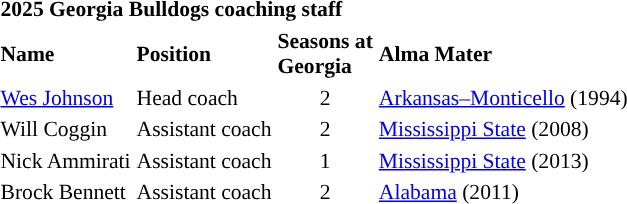<table class="toccolours" style="text-align: left; font-size:90%;">
<tr>
<th colspan="9">2025 Georgia Bulldogs coaching staff</th>
</tr>
<tr>
<th>Name</th>
<th>Position</th>
<th>Seasons at<br>Georgia</th>
<th>Alma Mater</th>
</tr>
<tr>
<td><a href='#'>Wes Johnson</a></td>
<td>Head coach</td>
<td align=center>2</td>
<td><a href='#'>Arkansas–Monticello</a> (1994)</td>
</tr>
<tr>
<td>Will Coggin</td>
<td>Assistant coach</td>
<td align=center>2</td>
<td><a href='#'>Mississippi State</a> (2008)</td>
</tr>
<tr>
<td>Nick Ammirati</td>
<td>Assistant coach</td>
<td align=center>1</td>
<td><a href='#'>Mississippi State</a> (2013)</td>
</tr>
<tr>
<td>Brock Bennett</td>
<td>Assistant coach</td>
<td align=center>2</td>
<td><a href='#'>Alabama</a> (2011)</td>
</tr>
</table>
